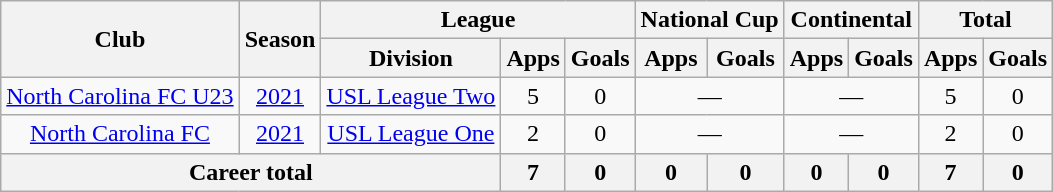<table class=wikitable style=text-align:center>
<tr>
<th rowspan=2>Club</th>
<th rowspan=2>Season</th>
<th colspan=3>League</th>
<th colspan=2>National Cup</th>
<th colspan=2>Continental</th>
<th colspan=2>Total</th>
</tr>
<tr>
<th>Division</th>
<th>Apps</th>
<th>Goals</th>
<th>Apps</th>
<th>Goals</th>
<th>Apps</th>
<th>Goals</th>
<th>Apps</th>
<th>Goals</th>
</tr>
<tr>
<td rowspan=1><a href='#'>North Carolina FC U23</a></td>
<td><a href='#'>2021</a></td>
<td><a href='#'>USL League Two</a></td>
<td>5</td>
<td>0</td>
<td colspan=2>—</td>
<td colspan=2>—</td>
<td>5</td>
<td>0</td>
</tr>
<tr>
<td rowspan=1><a href='#'>North Carolina FC</a></td>
<td><a href='#'>2021</a></td>
<td><a href='#'>USL League One</a></td>
<td>2</td>
<td>0</td>
<td colspan=2>—</td>
<td colspan=2>—</td>
<td>2</td>
<td>0</td>
</tr>
<tr>
<th colspan=3>Career total</th>
<th>7</th>
<th>0</th>
<th>0</th>
<th>0</th>
<th>0</th>
<th>0</th>
<th>7</th>
<th>0</th>
</tr>
</table>
